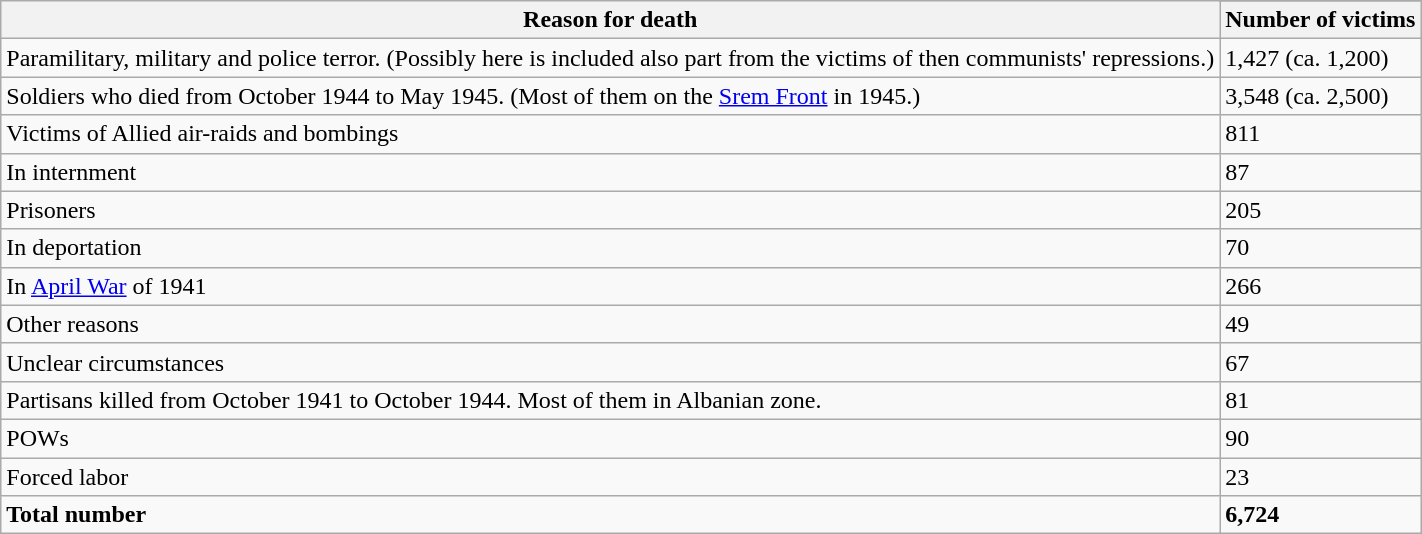<table class="wikitable sortable">
<tr>
<th rowspan="2">Reason for death</th>
</tr>
<tr align="center">
<th data-sort-type=number>Number of victims</th>
</tr>
<tr>
<td>Paramilitary, military and police terror. (Possibly here is included also part from the victims of then communists' repressions.)</td>
<td>1,427 (ca. 1,200)</td>
</tr>
<tr>
<td>Soldiers who died from October 1944 to May 1945. (Most of them on the <a href='#'>Srem Front</a> in 1945.)</td>
<td>3,548 (ca. 2,500)</td>
</tr>
<tr>
<td>Victims of Allied air-raids and bombings</td>
<td>811</td>
</tr>
<tr>
<td>In internment</td>
<td>87</td>
</tr>
<tr>
<td>Prisoners</td>
<td>205</td>
</tr>
<tr>
<td>In deportation</td>
<td>70</td>
</tr>
<tr>
<td>In <a href='#'>April War</a> of 1941</td>
<td>266</td>
</tr>
<tr>
<td>Other reasons</td>
<td>49</td>
</tr>
<tr>
<td>Unclear circumstances</td>
<td>67</td>
</tr>
<tr>
<td>Partisans killed from October 1941 to October 1944. Most of them in Albanian zone.</td>
<td>81</td>
</tr>
<tr>
<td>POWs</td>
<td>90</td>
</tr>
<tr>
<td>Forced labor</td>
<td>23</td>
</tr>
<tr>
<td><strong>Total number</strong></td>
<td><strong>6,724</strong></td>
</tr>
</table>
